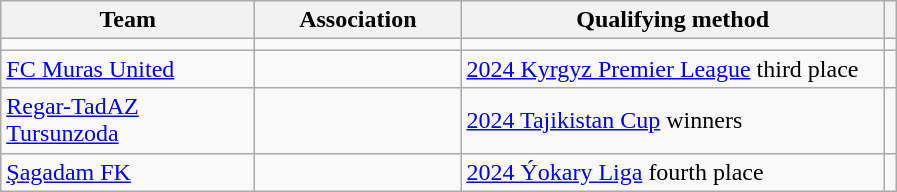<table class="wikitable">
<tr>
<th width=162>Team</th>
<th width=130>Association</th>
<th width=275>Qualifying method</th>
<th></th>
</tr>
<tr>
<td></td>
<td></td>
<td></td>
<td></td>
</tr>
<tr>
<td><a href='#'>FC Muras United</a></td>
<td></td>
<td><a href='#'>2024 Kyrgyz Premier League</a> third place</td>
<td></td>
</tr>
<tr>
<td><a href='#'>Regar-TadAZ Tursunzoda</a></td>
<td></td>
<td><a href='#'>2024 Tajikistan Cup</a> winners</td>
<td></td>
</tr>
<tr>
<td><a href='#'>Şagadam FK</a></td>
<td></td>
<td><a href='#'>2024 Ýokary Liga</a> fourth place</td>
<td></td>
</tr>
</table>
